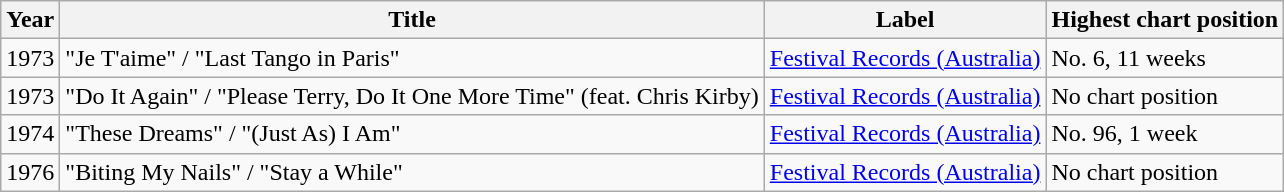<table class="wikitable">
<tr>
<th>Year</th>
<th>Title</th>
<th>Label</th>
<th>Highest chart position</th>
</tr>
<tr>
<td>1973</td>
<td>"Je T'aime" / "Last Tango in Paris"</td>
<td><a href='#'>Festival Records (Australia)</a></td>
<td>No. 6, 11 weeks</td>
</tr>
<tr>
<td>1973</td>
<td>"Do It Again" / "Please Terry, Do It One More Time" (feat. Chris Kirby)</td>
<td><a href='#'>Festival Records (Australia)</a></td>
<td>No chart position</td>
</tr>
<tr>
<td>1974</td>
<td>"These Dreams" / "(Just As) I Am"</td>
<td><a href='#'>Festival Records (Australia)</a></td>
<td>No. 96, 1 week</td>
</tr>
<tr>
<td>1976</td>
<td>"Biting My Nails" / "Stay a While"</td>
<td><a href='#'>Festival Records (Australia)</a></td>
<td>No chart position</td>
</tr>
</table>
